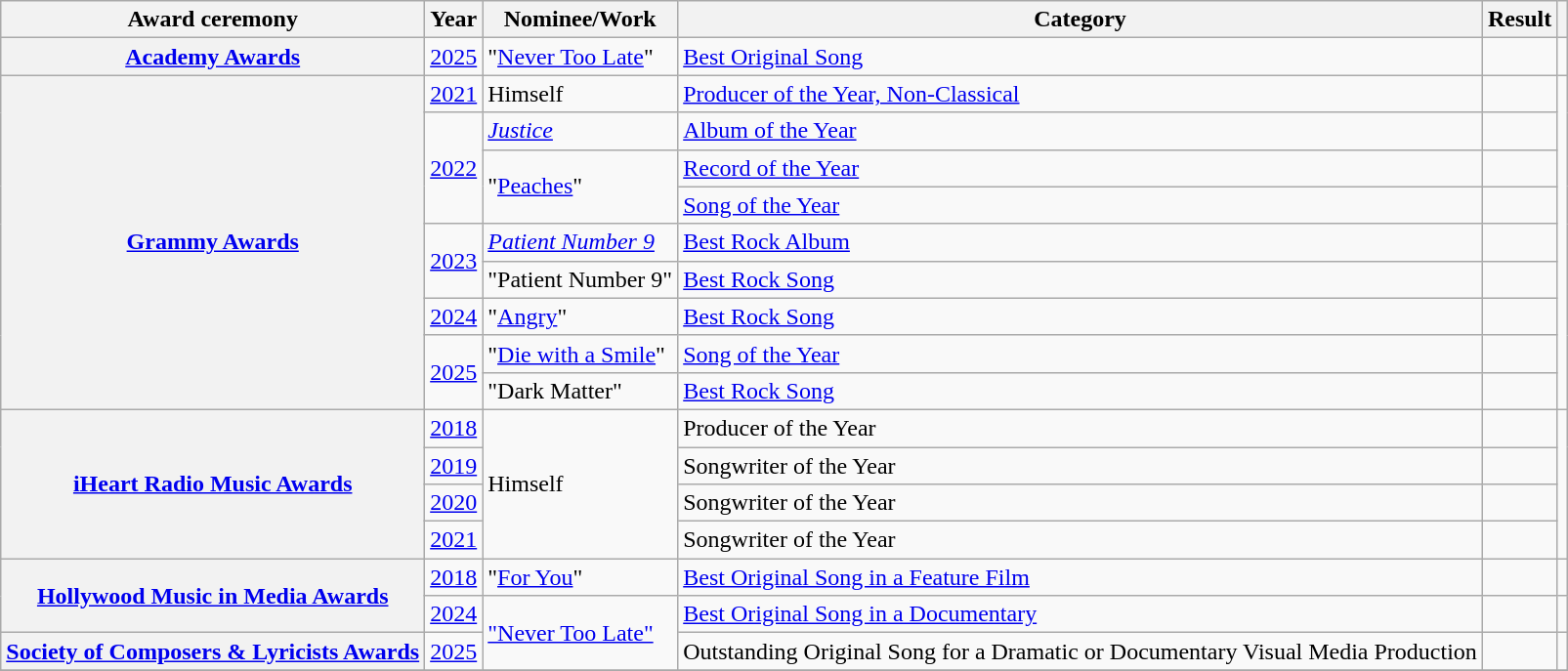<table class="wikitable sortable plainrowheaders">
<tr>
<th scope="col">Award ceremony</th>
<th scope="col">Year</th>
<th scope="col">Nominee/Work</th>
<th scope="col">Category</th>
<th scope="col">Result</th>
<th scope="col" class="unsortable"></th>
</tr>
<tr>
<th scope="row"><a href='#'>Academy Awards</a></th>
<td><a href='#'>2025</a></td>
<td>"<a href='#'>Never Too Late</a>"</td>
<td><a href='#'>Best Original Song</a></td>
<td></td>
<td align="center"></td>
</tr>
<tr>
<th scope="row" rowspan="9"><a href='#'>Grammy Awards</a></th>
<td><a href='#'>2021</a></td>
<td>Himself</td>
<td><a href='#'>Producer of the Year, Non-Classical</a></td>
<td></td>
<td rowspan="9" align="center"></td>
</tr>
<tr>
<td rowspan="3"><a href='#'>2022</a></td>
<td><em><a href='#'>Justice</a></em></td>
<td><a href='#'>Album of the Year</a></td>
<td></td>
</tr>
<tr>
<td rowspan="2">"<a href='#'>Peaches</a>"</td>
<td><a href='#'>Record of the Year</a></td>
<td></td>
</tr>
<tr>
<td><a href='#'>Song of the Year</a></td>
<td></td>
</tr>
<tr>
<td rowspan="2"><a href='#'>2023</a></td>
<td><em><a href='#'>Patient Number 9</a></em></td>
<td><a href='#'>Best Rock Album</a></td>
<td></td>
</tr>
<tr>
<td>"Patient Number 9"</td>
<td><a href='#'>Best Rock Song</a></td>
<td></td>
</tr>
<tr>
<td><a href='#'>2024</a></td>
<td>"<a href='#'>Angry</a>"</td>
<td><a href='#'>Best Rock Song</a></td>
<td></td>
</tr>
<tr>
<td rowspan="2"><a href='#'>2025</a></td>
<td>"<a href='#'>Die with a Smile</a>"</td>
<td><a href='#'>Song of the Year</a></td>
<td></td>
</tr>
<tr>
<td>"Dark Matter"</td>
<td><a href='#'>Best Rock Song</a></td>
<td></td>
</tr>
<tr>
<th scope="row" rowspan="4"><a href='#'>iHeart Radio Music Awards</a></th>
<td><a href='#'>2018</a></td>
<td rowspan="4">Himself</td>
<td>Producer of the Year</td>
<td></td>
<td rowspan="4"></td>
</tr>
<tr>
<td><a href='#'>2019</a></td>
<td>Songwriter of the Year</td>
<td></td>
</tr>
<tr>
<td><a href='#'>2020</a></td>
<td>Songwriter of the Year</td>
<td></td>
</tr>
<tr>
<td><a href='#'>2021</a></td>
<td>Songwriter of the Year</td>
<td></td>
</tr>
<tr>
<th rowspan="2" scope="row"><a href='#'>Hollywood Music in Media Awards</a></th>
<td><a href='#'>2018</a></td>
<td>"<a href='#'>For You</a>"</td>
<td><a href='#'>Best Original Song in a Feature Film</a></td>
<td></td>
<td align="center"></td>
</tr>
<tr>
<td><a href='#'>2024</a></td>
<td rowspan="2"><a href='#'>"Never Too Late"</a></td>
<td><a href='#'>Best Original Song in a Documentary</a></td>
<td></td>
<td align="center"></td>
</tr>
<tr>
<th scope="row"><a href='#'>Society of Composers & Lyricists Awards</a></th>
<td><a href='#'>2025</a></td>
<td>Outstanding Original Song for a Dramatic or Documentary Visual Media Production</td>
<td></td>
<td align="center"></td>
</tr>
<tr>
</tr>
</table>
